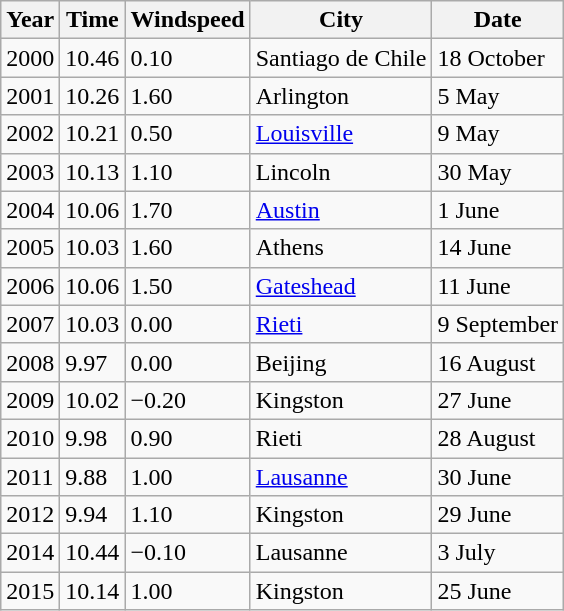<table class="wikitable">
<tr>
<th>Year</th>
<th>Time</th>
<th>Windspeed</th>
<th>City</th>
<th>Date</th>
</tr>
<tr>
<td>2000</td>
<td>10.46</td>
<td>0.10</td>
<td>Santiago de Chile</td>
<td>18 October</td>
</tr>
<tr>
<td>2001</td>
<td>10.26</td>
<td>1.60</td>
<td>Arlington</td>
<td>5 May</td>
</tr>
<tr>
<td>2002</td>
<td>10.21</td>
<td>0.50</td>
<td><a href='#'>Louisville</a></td>
<td>9 May</td>
</tr>
<tr>
<td>2003</td>
<td>10.13</td>
<td>1.10</td>
<td>Lincoln</td>
<td>30 May</td>
</tr>
<tr>
<td>2004</td>
<td>10.06</td>
<td>1.70</td>
<td><a href='#'>Austin</a></td>
<td>1 June</td>
</tr>
<tr>
<td>2005</td>
<td>10.03</td>
<td>1.60</td>
<td>Athens</td>
<td>14 June</td>
</tr>
<tr>
<td>2006</td>
<td>10.06</td>
<td>1.50</td>
<td><a href='#'>Gateshead</a></td>
<td>11 June</td>
</tr>
<tr>
<td>2007</td>
<td>10.03</td>
<td>0.00</td>
<td><a href='#'>Rieti</a></td>
<td>9 September</td>
</tr>
<tr>
<td>2008</td>
<td>9.97</td>
<td>0.00</td>
<td>Beijing</td>
<td>16 August</td>
</tr>
<tr>
<td>2009</td>
<td>10.02</td>
<td>−0.20</td>
<td>Kingston</td>
<td>27 June</td>
</tr>
<tr>
<td>2010</td>
<td>9.98</td>
<td>0.90</td>
<td>Rieti</td>
<td>28 August</td>
</tr>
<tr>
<td>2011</td>
<td>9.88</td>
<td>1.00</td>
<td><a href='#'>Lausanne</a></td>
<td>30 June</td>
</tr>
<tr>
<td>2012</td>
<td>9.94</td>
<td>1.10</td>
<td>Kingston</td>
<td>29 June</td>
</tr>
<tr>
<td>2014</td>
<td>10.44</td>
<td>−0.10</td>
<td>Lausanne</td>
<td>3 July</td>
</tr>
<tr>
<td>2015</td>
<td>10.14</td>
<td>1.00</td>
<td>Kingston</td>
<td>25 June</td>
</tr>
</table>
